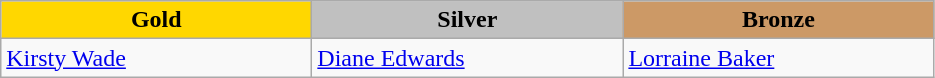<table class="wikitable" style="text-align:left">
<tr align="center">
<td width=200 bgcolor=gold><strong>Gold</strong></td>
<td width=200 bgcolor=silver><strong>Silver</strong></td>
<td width=200 bgcolor=CC9966><strong>Bronze</strong></td>
</tr>
<tr>
<td><a href='#'>Kirsty Wade</a><br><em></em></td>
<td><a href='#'>Diane Edwards</a><br><em></em></td>
<td><a href='#'>Lorraine Baker</a><br><em></em></td>
</tr>
</table>
